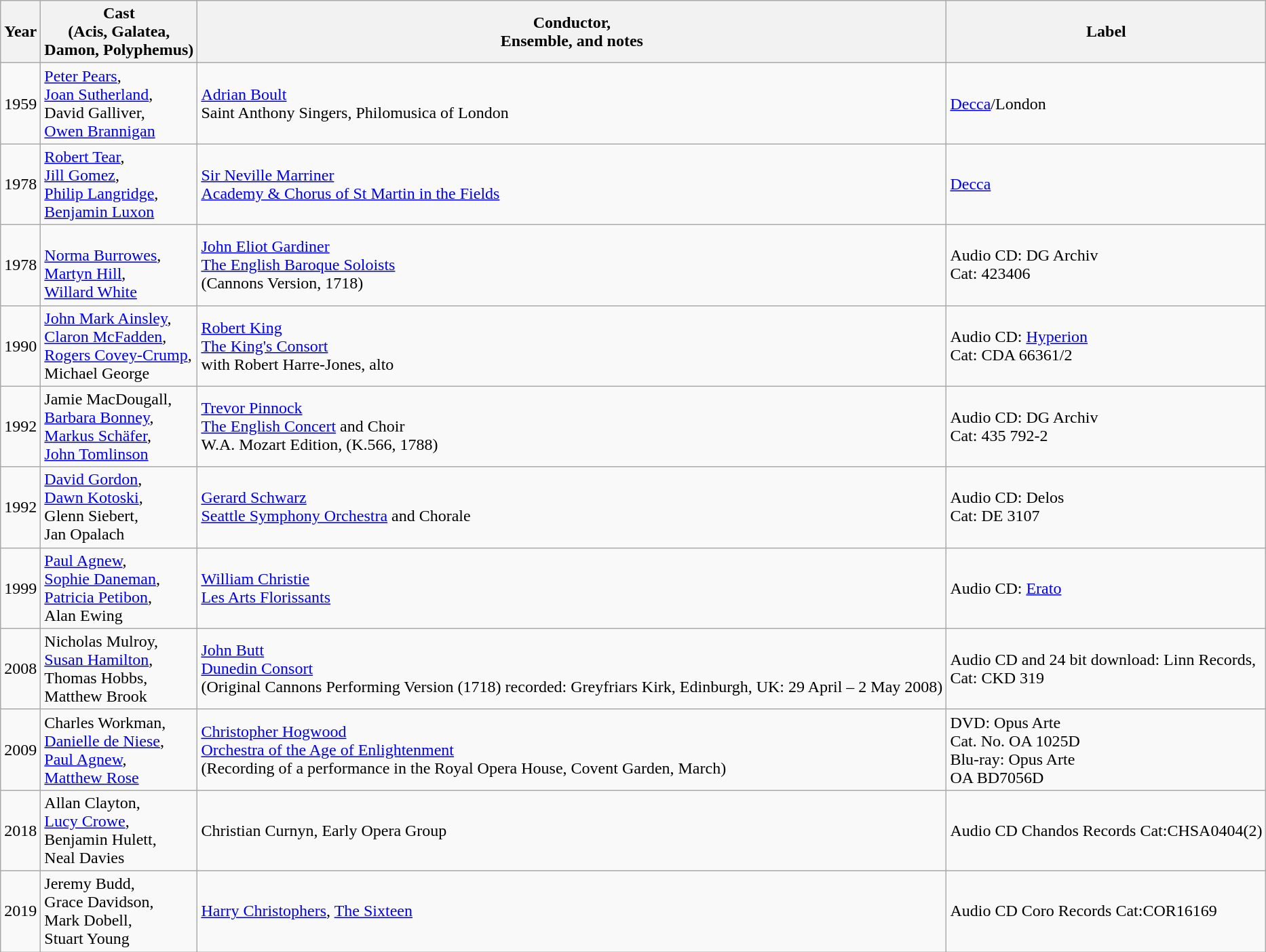<table class="wikitable">
<tr>
<th>Year</th>
<th>Cast <br>(Acis, Galatea,<br>Damon, Polyphemus)</th>
<th>Conductor,<br>Ensemble, and notes</th>
<th>Label</th>
</tr>
<tr>
<td>1959</td>
<td><a href='#'>Peter Pears</a>,<br><a href='#'>Joan Sutherland</a>,<br>David Galliver,<br><a href='#'>Owen Brannigan</a></td>
<td><a href='#'>Adrian Boult</a><br>Saint Anthony Singers, Philomusica of London</td>
<td><a href='#'>Decca</a>/London</td>
</tr>
<tr>
<td>1978</td>
<td><a href='#'>Robert Tear</a>,<br><a href='#'>Jill Gomez</a>,<br><a href='#'>Philip Langridge</a>,<br><a href='#'>Benjamin Luxon</a></td>
<td><a href='#'>Sir Neville Marriner</a><br><a href='#'>Academy & Chorus of St Martin in the Fields</a></td>
<td><a href='#'>Decca</a></td>
</tr>
<tr>
<td>1978</td>
<td><br><a href='#'>Norma Burrowes</a>,<br><a href='#'>Martyn Hill</a>,<br><a href='#'>Willard White</a></td>
<td><a href='#'>John Eliot Gardiner</a><br><a href='#'>The English Baroque Soloists</a><br>(Cannons Version, 1718)</td>
<td>Audio CD: DG Archiv<br>Cat: 423406</td>
</tr>
<tr>
<td>1990</td>
<td><a href='#'>John Mark Ainsley</a>,<br><a href='#'>Claron McFadden</a>,<br><a href='#'>Rogers Covey-Crump</a>,<br>Michael George</td>
<td><a href='#'>Robert King</a><br><a href='#'>The King's Consort</a><br>with Robert Harre-Jones, alto</td>
<td>Audio CD: <a href='#'>Hyperion</a><br>Cat: CDA 66361/2</td>
</tr>
<tr>
<td>1992</td>
<td>Jamie MacDougall,<br><a href='#'>Barbara Bonney</a>,<br><a href='#'>Markus Schäfer</a>,<br><a href='#'>John Tomlinson</a></td>
<td><a href='#'>Trevor Pinnock</a><br><a href='#'>The English Concert</a> and Choir<br>W.A. Mozart Edition, (K.566, 1788)</td>
<td>Audio CD: DG Archiv<br>Cat: 435 792-2</td>
</tr>
<tr>
<td>1992</td>
<td><a href='#'>David Gordon</a>,<br><a href='#'>Dawn Kotoski</a>,<br>Glenn Siebert,<br>Jan Opalach</td>
<td><a href='#'>Gerard Schwarz</a><br><a href='#'>Seattle Symphony Orchestra</a> and Chorale</td>
<td>Audio CD: Delos<br>Cat: DE 3107</td>
</tr>
<tr>
<td>1999</td>
<td><a href='#'>Paul Agnew</a>,<br><a href='#'>Sophie Daneman</a>,<br><a href='#'>Patricia Petibon</a>,<br>Alan Ewing</td>
<td><a href='#'>William Christie</a><br><a href='#'>Les Arts Florissants</a></td>
<td>Audio CD: <a href='#'>Erato</a><br></td>
</tr>
<tr>
<td>2008</td>
<td>Nicholas Mulroy,<br><a href='#'>Susan Hamilton</a>,<br>Thomas Hobbs,<br>Matthew Brook</td>
<td><a href='#'>John Butt</a><br><a href='#'>Dunedin Consort</a><br>(Original Cannons Performing Version (1718) recorded: Greyfriars Kirk, Edinburgh, UK: 29 April – 2 May 2008)</td>
<td>Audio CD and 24 bit download: Linn Records, <br>Cat: CKD 319</td>
</tr>
<tr>
<td>2009</td>
<td>Charles Workman,<br><a href='#'>Danielle de Niese</a>,<br><a href='#'>Paul Agnew</a>,<br><a href='#'>Matthew Rose</a></td>
<td><a href='#'>Christopher Hogwood</a><br><a href='#'>Orchestra of the Age of Enlightenment</a><br>(Recording of a performance in the Royal Opera House, Covent Garden, March)</td>
<td>DVD: Opus Arte<br>Cat. No. OA 1025D<br>Blu-ray: Opus Arte<br>OA BD7056D</td>
</tr>
<tr>
<td>2018</td>
<td>Allan Clayton,<br><a href='#'>Lucy Crowe</a>,<br>Benjamin Hulett,<br>Neal Davies</td>
<td>Christian Curnyn, Early Opera Group</td>
<td>Audio CD Chandos Records Cat:CHSA0404(2)</td>
</tr>
<tr>
<td>2019</td>
<td>Jeremy Budd,<br>Grace Davidson,<br>Mark Dobell,<br>Stuart Young</td>
<td><a href='#'>Harry Christophers</a>, <a href='#'>The Sixteen</a></td>
<td>Audio CD Coro Records Cat:COR16169</td>
</tr>
</table>
